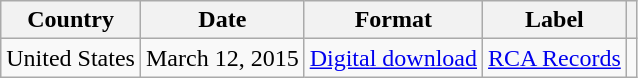<table class="wikitable plainrowheaders">
<tr>
<th scope="col">Country</th>
<th scope="col">Date</th>
<th scope="col">Format</th>
<th scope="col">Label</th>
<th scope="col"></th>
</tr>
<tr>
<td>United States</td>
<td>March 12, 2015</td>
<td><a href='#'>Digital download</a></td>
<td><a href='#'>RCA Records</a></td>
<td></td>
</tr>
</table>
